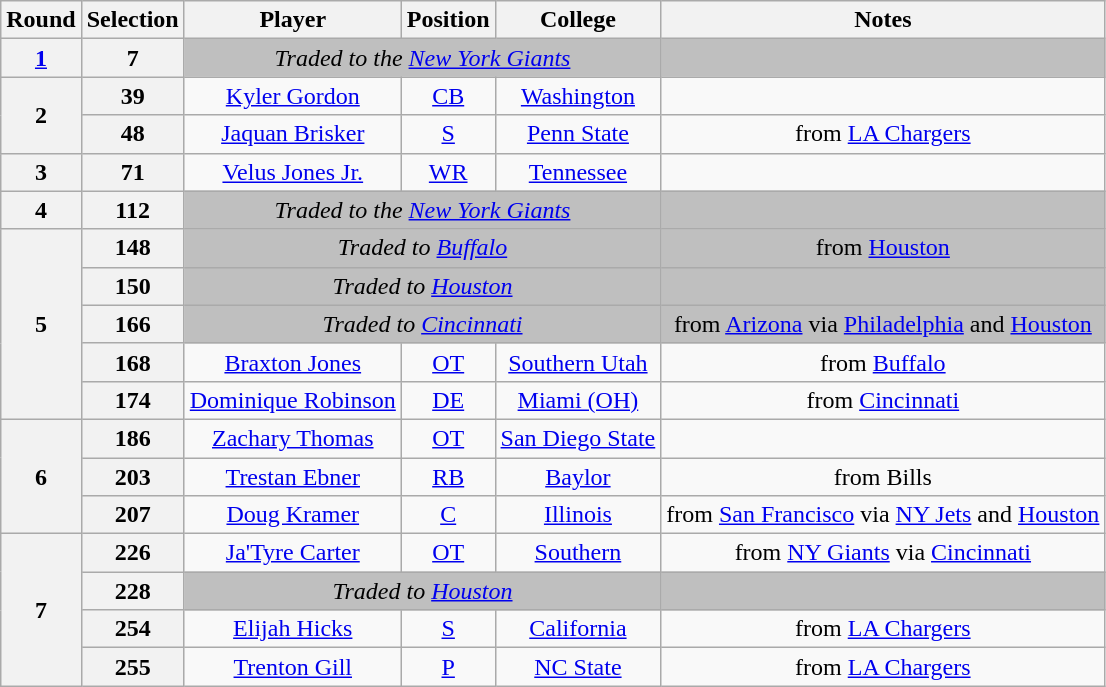<table class="wikitable" style="text-align:center">
<tr>
<th>Round</th>
<th>Selection</th>
<th>Player</th>
<th>Position</th>
<th>College</th>
<th>Notes</th>
</tr>
<tr>
<th><a href='#'>1</a></th>
<th>7</th>
<td colspan="3" style="background:#BFBFBF"><em>Traded to the <a href='#'>New York Giants</a></em></td>
<td style="background:#BFBFBF"></td>
</tr>
<tr>
<th rowspan="2">2</th>
<th>39</th>
<td><a href='#'>Kyler Gordon</a></td>
<td><a href='#'>CB</a></td>
<td><a href='#'>Washington</a></td>
<td></td>
</tr>
<tr>
<th>48</th>
<td><a href='#'>Jaquan Brisker</a></td>
<td><a href='#'>S</a></td>
<td><a href='#'>Penn State</a></td>
<td>from <a href='#'>LA Chargers</a></td>
</tr>
<tr>
<th>3</th>
<th>71</th>
<td><a href='#'>Velus Jones Jr.</a></td>
<td><a href='#'>WR</a></td>
<td><a href='#'>Tennessee</a></td>
<td></td>
</tr>
<tr>
<th>4</th>
<th>112</th>
<td colspan="3" style="background:#BFBFBF"><em>Traded to the <a href='#'>New York Giants</a></em></td>
<td style="background:#BFBFBF"></td>
</tr>
<tr>
<th rowspan="5">5</th>
<th>148</th>
<td colspan="3" style="background:#BFBFBF"><em>Traded to <a href='#'>Buffalo</a></em></td>
<td style="background:#BFBFBF">from <a href='#'>Houston</a></td>
</tr>
<tr>
<th>150</th>
<td colspan="3" style="background:#BFBFBF"><em>Traded to <a href='#'>Houston</a></em></td>
<td style="background:#BFBFBF"></td>
</tr>
<tr>
<th>166</th>
<td colspan="3" style="background:#BFBFBF"><em>Traded to <a href='#'>Cincinnati</a></em></td>
<td style="background:#BFBFBF">from <a href='#'>Arizona</a> via <a href='#'>Philadelphia</a> and <a href='#'>Houston</a></td>
</tr>
<tr>
<th>168</th>
<td><a href='#'>Braxton Jones</a></td>
<td><a href='#'>OT</a></td>
<td><a href='#'>Southern Utah</a></td>
<td>from <a href='#'>Buffalo</a></td>
</tr>
<tr>
<th>174</th>
<td><a href='#'>Dominique Robinson</a></td>
<td><a href='#'>DE</a></td>
<td><a href='#'>Miami (OH)</a></td>
<td>from <a href='#'>Cincinnati</a></td>
</tr>
<tr>
<th rowspan="3">6</th>
<th>186</th>
<td><a href='#'>Zachary Thomas</a></td>
<td><a href='#'>OT</a></td>
<td><a href='#'>San Diego State</a></td>
<td></td>
</tr>
<tr>
<th>203</th>
<td><a href='#'>Trestan Ebner</a></td>
<td><a href='#'>RB</a></td>
<td><a href='#'>Baylor</a></td>
<td>from Bills</td>
</tr>
<tr>
<th>207</th>
<td><a href='#'>Doug Kramer</a></td>
<td><a href='#'>C</a></td>
<td><a href='#'>Illinois</a></td>
<td>from <a href='#'>San Francisco</a> via <a href='#'>NY Jets</a> and <a href='#'>Houston</a></td>
</tr>
<tr>
<th rowspan="4">7</th>
<th>226</th>
<td><a href='#'>Ja'Tyre Carter</a></td>
<td><a href='#'>OT</a></td>
<td><a href='#'>Southern</a></td>
<td>from <a href='#'>NY Giants</a> via <a href='#'>Cincinnati</a></td>
</tr>
<tr>
<th>228</th>
<td colspan="3" style="background:#BFBFBF"><em>Traded to <a href='#'>Houston</a></em></td>
<td style="background:#BFBFBF"></td>
</tr>
<tr>
<th>254</th>
<td><a href='#'>Elijah Hicks</a></td>
<td><a href='#'>S</a></td>
<td><a href='#'>California</a></td>
<td>from <a href='#'>LA Chargers</a></td>
</tr>
<tr>
<th>255</th>
<td><a href='#'>Trenton Gill</a></td>
<td><a href='#'>P</a></td>
<td><a href='#'>NC State</a></td>
<td>from <a href='#'>LA Chargers</a></td>
</tr>
</table>
